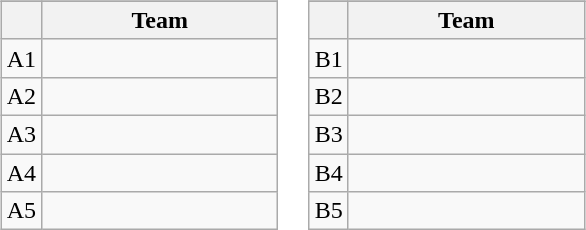<table valign=top>
<tr>
<td width=50%><br><table class="wikitable">
<tr>
</tr>
<tr>
<th></th>
<th width=150>Team</th>
</tr>
<tr>
<td align=center>A1</td>
<td></td>
</tr>
<tr>
<td align=center>A2</td>
<td></td>
</tr>
<tr>
<td align=center>A3</td>
<td></td>
</tr>
<tr>
<td align=center>A4</td>
<td></td>
</tr>
<tr>
<td align=center>A5</td>
<td></td>
</tr>
</table>
</td>
<td width=50%><br><table class="wikitable">
<tr>
</tr>
<tr>
<th></th>
<th width=150>Team</th>
</tr>
<tr>
<td align=center>B1</td>
<td></td>
</tr>
<tr>
<td align=center>B2</td>
<td></td>
</tr>
<tr>
<td align=center>B3</td>
<td></td>
</tr>
<tr>
<td align=center>B4</td>
<td></td>
</tr>
<tr>
<td align=center>B5</td>
<td></td>
</tr>
</table>
</td>
</tr>
</table>
